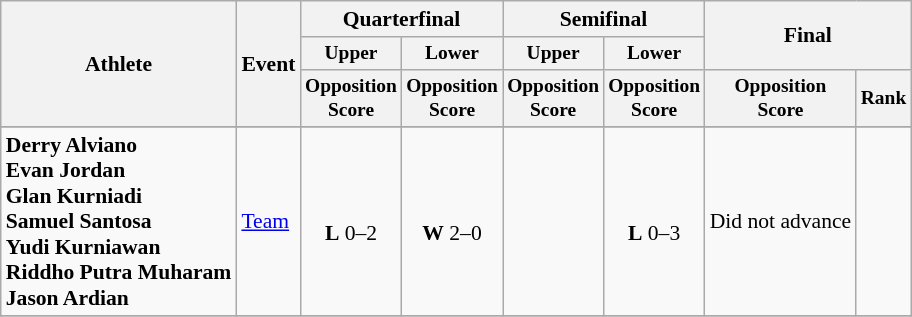<table class="wikitable" style="font-size:90%">
<tr>
<th rowspan="3">Athlete</th>
<th rowspan="3">Event</th>
<th colspan="2">Quarterfinal</th>
<th colspan="2">Semifinal</th>
<th colspan="2" rowspan="2">Final</th>
</tr>
<tr style="font-size:90%", align="center">
<th>Upper</th>
<th>Lower</th>
<th>Upper</th>
<th>Lower</th>
</tr>
<tr style="font-size:90%", align="center">
<th>Opposition<br>Score</th>
<th>Opposition<br>Score</th>
<th>Opposition<br>Score</th>
<th>Opposition<br>Score</th>
<th>Opposition<br>Score</th>
<th>Rank</th>
</tr>
<tr>
</tr>
<tr align="center">
<td align="left"><strong>Derry Alviano<br>Evan Jordan<br>Glan Kurniadi<br>Samuel Santosa<br>Yudi Kurniawan<br>Riddho Putra Muharam<br>Jason Ardian</strong></td>
<td align="left"><a href='#'>Team</a></td>
<td><br><strong>L</strong> 0–2</td>
<td><br><strong>W</strong> 2–0</td>
<td></td>
<td><br><strong>L</strong> 0–3</td>
<td>Did not advance</td>
<td></td>
</tr>
<tr>
</tr>
</table>
